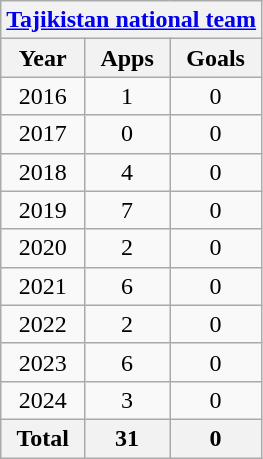<table class="wikitable" style="text-align:center">
<tr>
<th colspan=3><a href='#'>Tajikistan national team</a></th>
</tr>
<tr>
<th>Year</th>
<th>Apps</th>
<th>Goals</th>
</tr>
<tr>
<td>2016</td>
<td>1</td>
<td>0</td>
</tr>
<tr>
<td>2017</td>
<td>0</td>
<td>0</td>
</tr>
<tr>
<td>2018</td>
<td>4</td>
<td>0</td>
</tr>
<tr>
<td>2019</td>
<td>7</td>
<td>0</td>
</tr>
<tr>
<td>2020</td>
<td>2</td>
<td>0</td>
</tr>
<tr>
<td>2021</td>
<td>6</td>
<td>0</td>
</tr>
<tr>
<td>2022</td>
<td>2</td>
<td>0</td>
</tr>
<tr>
<td>2023</td>
<td>6</td>
<td>0</td>
</tr>
<tr>
<td>2024</td>
<td>3</td>
<td>0</td>
</tr>
<tr>
<th>Total</th>
<th>31</th>
<th>0</th>
</tr>
</table>
